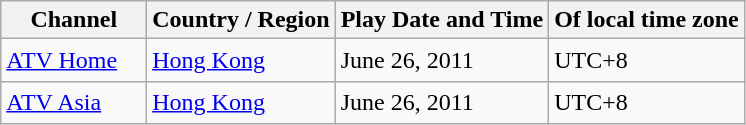<table class="wikitable">
<tr>
<th>Channel</th>
<th>Country / Region</th>
<th>Play Date and Time</th>
<th>Of local time zone</th>
</tr>
<tr>
<td><a href='#'>ATV Home</a>　</td>
<td><a href='#'>Hong Kong</a></td>
<td>June 26, 2011</td>
<td>UTC+8</td>
</tr>
<tr>
<td><a href='#'>ATV Asia</a>　</td>
<td><a href='#'>Hong Kong</a></td>
<td>June 26, 2011</td>
<td>UTC+8</td>
</tr>
</table>
